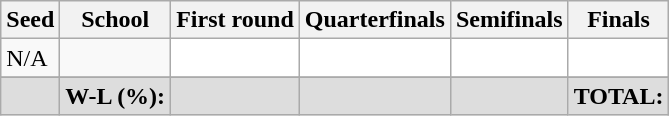<table class="sortable wikitable" style="white-space:nowrap; font-size:100%;">
<tr>
<th>Seed</th>
<th>School</th>
<th>First round</th>
<th>Quarterfinals</th>
<th>Semifinals</th>
<th>Finals</th>
</tr>
<tr>
<td>N/A</td>
<td></td>
<td style="background:#fff;"></td>
<td style="background:#fff;"></td>
<td style="background:#fff;"></td>
<td style="background:#fff;"></td>
</tr>
<tr>
</tr>
<tr class="sortbottom" style="text-align:center; background:#ddd;">
<td></td>
<td><strong>W-L (%):</strong></td>
<td></td>
<td></td>
<td></td>
<td><strong>TOTAL:</strong> </td>
</tr>
</table>
